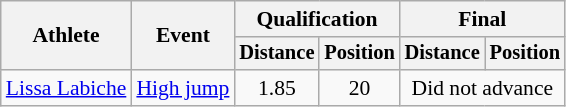<table class=wikitable style="font-size:90%">
<tr>
<th rowspan="2">Athlete</th>
<th rowspan="2">Event</th>
<th colspan="2">Qualification</th>
<th colspan="2">Final</th>
</tr>
<tr style="font-size:95%">
<th>Distance</th>
<th>Position</th>
<th>Distance</th>
<th>Position</th>
</tr>
<tr align=center>
<td align=left><a href='#'>Lissa Labiche</a></td>
<td align=left><a href='#'>High jump</a></td>
<td>1.85</td>
<td>20</td>
<td colspan=2>Did not advance</td>
</tr>
</table>
